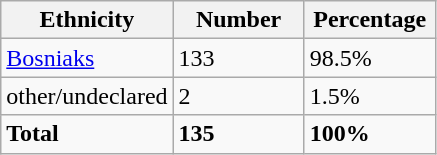<table class="wikitable">
<tr>
<th width="100px">Ethnicity</th>
<th width="80px">Number</th>
<th width="80px">Percentage</th>
</tr>
<tr>
<td><a href='#'>Bosniaks</a></td>
<td>133</td>
<td>98.5%</td>
</tr>
<tr>
<td>other/undeclared</td>
<td>2</td>
<td>1.5%</td>
</tr>
<tr>
<td><strong>Total</strong></td>
<td><strong>135</strong></td>
<td><strong>100%</strong></td>
</tr>
</table>
